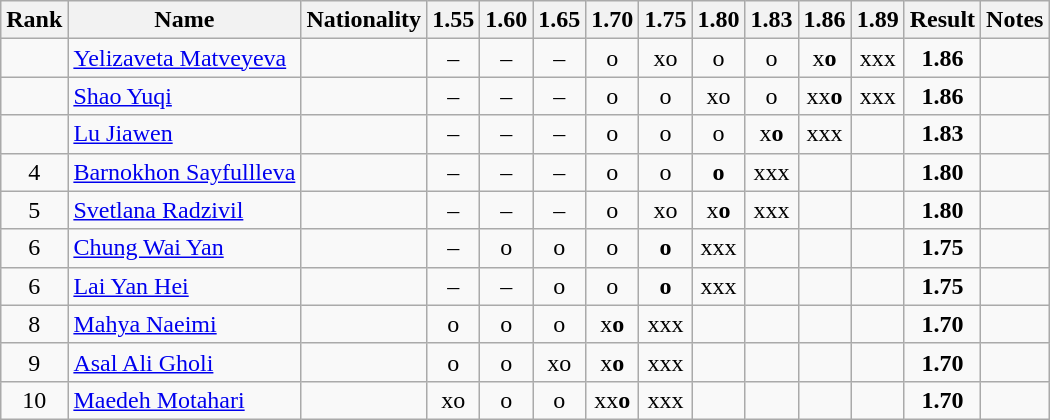<table class="wikitable sortable" style="text-align:center">
<tr>
<th>Rank</th>
<th>Name</th>
<th>Nationality</th>
<th>1.55</th>
<th>1.60</th>
<th>1.65</th>
<th>1.70</th>
<th>1.75</th>
<th>1.80</th>
<th>1.83</th>
<th>1.86</th>
<th>1.89</th>
<th>Result</th>
<th>Notes</th>
</tr>
<tr>
<td></td>
<td align=left><a href='#'>Yelizaveta Matveyeva</a></td>
<td align=left></td>
<td>–</td>
<td>–</td>
<td>–</td>
<td>o</td>
<td>xo</td>
<td>o</td>
<td>o</td>
<td>x<strong>o</strong></td>
<td>xxx</td>
<td><strong>1.86</strong></td>
<td></td>
</tr>
<tr>
<td></td>
<td align=left><a href='#'>Shao Yuqi</a></td>
<td align=left></td>
<td>–</td>
<td>–</td>
<td>–</td>
<td>o</td>
<td>o</td>
<td>xo</td>
<td>o</td>
<td>xx<strong>o</strong></td>
<td>xxx</td>
<td><strong>1.86</strong></td>
<td></td>
</tr>
<tr>
<td></td>
<td align=left><a href='#'>Lu Jiawen</a></td>
<td align=left></td>
<td>–</td>
<td>–</td>
<td>–</td>
<td>o</td>
<td>o</td>
<td>o</td>
<td>x<strong>o</strong></td>
<td>xxx</td>
<td></td>
<td><strong>1.83</strong></td>
<td></td>
</tr>
<tr>
<td>4</td>
<td align=left><a href='#'>Barnokhon Sayfullleva</a></td>
<td align=left></td>
<td>–</td>
<td>–</td>
<td>–</td>
<td>o</td>
<td>o</td>
<td><strong>o</strong></td>
<td>xxx</td>
<td></td>
<td></td>
<td><strong>1.80</strong></td>
<td></td>
</tr>
<tr>
<td>5</td>
<td align=left><a href='#'>Svetlana Radzivil</a></td>
<td align=left></td>
<td>–</td>
<td>–</td>
<td>–</td>
<td>o</td>
<td>xo</td>
<td>x<strong>o</strong></td>
<td>xxx</td>
<td></td>
<td></td>
<td><strong>1.80</strong></td>
<td></td>
</tr>
<tr>
<td>6</td>
<td align=left><a href='#'>Chung Wai Yan</a></td>
<td align=left></td>
<td>–</td>
<td>o</td>
<td>o</td>
<td>o</td>
<td><strong>o</strong></td>
<td>xxx</td>
<td></td>
<td></td>
<td></td>
<td><strong>1.75</strong></td>
<td></td>
</tr>
<tr>
<td>6</td>
<td align=left><a href='#'>Lai Yan Hei</a></td>
<td align=left></td>
<td>–</td>
<td>–</td>
<td>o</td>
<td>o</td>
<td><strong>o</strong></td>
<td>xxx</td>
<td></td>
<td></td>
<td></td>
<td><strong>1.75</strong></td>
<td></td>
</tr>
<tr>
<td>8</td>
<td align=left><a href='#'>Mahya Naeimi</a></td>
<td align=left></td>
<td>o</td>
<td>o</td>
<td>o</td>
<td>x<strong>o</strong></td>
<td>xxx</td>
<td></td>
<td></td>
<td></td>
<td></td>
<td><strong>1.70</strong></td>
<td></td>
</tr>
<tr>
<td>9</td>
<td align=left><a href='#'>Asal Ali Gholi</a></td>
<td align=left></td>
<td>o</td>
<td>o</td>
<td>xo</td>
<td>x<strong>o</strong></td>
<td>xxx</td>
<td></td>
<td></td>
<td></td>
<td></td>
<td><strong>1.70</strong></td>
<td></td>
</tr>
<tr>
<td>10</td>
<td align=left><a href='#'>Maedeh Motahari</a></td>
<td align=left></td>
<td>xo</td>
<td>o</td>
<td>o</td>
<td>xx<strong>o</strong></td>
<td>xxx</td>
<td></td>
<td></td>
<td></td>
<td></td>
<td><strong>1.70</strong></td>
<td></td>
</tr>
</table>
